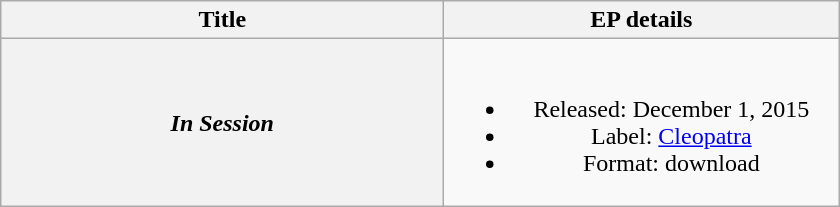<table class="wikitable plainrowheaders" style="text-align:center;">
<tr>
<th scope="col" style="width:18em;">Title</th>
<th scope="col" style="width:16em;">EP details</th>
</tr>
<tr>
<th scope="row"><em>In Session</em></th>
<td><br><ul><li>Released: December 1, 2015</li><li>Label: <a href='#'>Cleopatra</a></li><li>Format: download</li></ul></td>
</tr>
</table>
